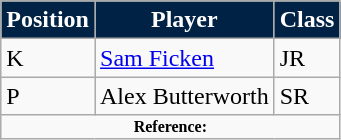<table class="wikitable">
<tr>
<th style="background:#024; color:#fff;">Position</th>
<th style="background:#024; color:#fff;">Player</th>
<th style="background:#024; color:#fff;">Class</th>
</tr>
<tr>
<td>K</td>
<td><a href='#'>Sam Ficken</a></td>
<td>JR</td>
</tr>
<tr>
<td>P</td>
<td>Alex Butterworth</td>
<td>SR</td>
</tr>
<tr>
<td colspan="3"  style="font-size:8pt; text-align:center;"><strong>Reference:</strong></td>
</tr>
</table>
